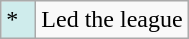<table class="wikitable">
<tr>
<td style="background:#CFECEC; width:1em">*</td>
<td>Led the league</td>
</tr>
</table>
